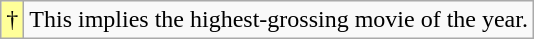<table class="wikitable">
<tr>
<td style="background-color:#FFFF99">†</td>
<td>This implies the highest-grossing movie of the year.</td>
</tr>
</table>
